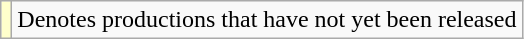<table class="wikitable sortable">
<tr>
<td style="background:#ffc;"></td>
<td>Denotes productions that have not yet been released</td>
</tr>
</table>
